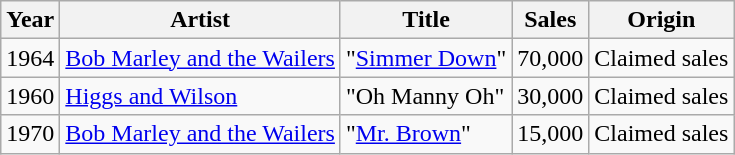<table class="wikitable">
<tr>
<th>Year</th>
<th>Artist</th>
<th>Title</th>
<th>Sales</th>
<th>Origin</th>
</tr>
<tr>
<td>1964</td>
<td><a href='#'>Bob Marley and the Wailers</a></td>
<td>"<a href='#'>Simmer Down</a>"</td>
<td>70,000</td>
<td>Claimed sales</td>
</tr>
<tr>
<td>1960</td>
<td><a href='#'>Higgs and Wilson</a></td>
<td>"Oh Manny Oh"</td>
<td>30,000</td>
<td>Claimed sales</td>
</tr>
<tr>
<td>1970</td>
<td><a href='#'>Bob Marley and the Wailers</a></td>
<td>"<a href='#'>Mr. Brown</a>"</td>
<td>15,000</td>
<td>Claimed sales</td>
</tr>
</table>
